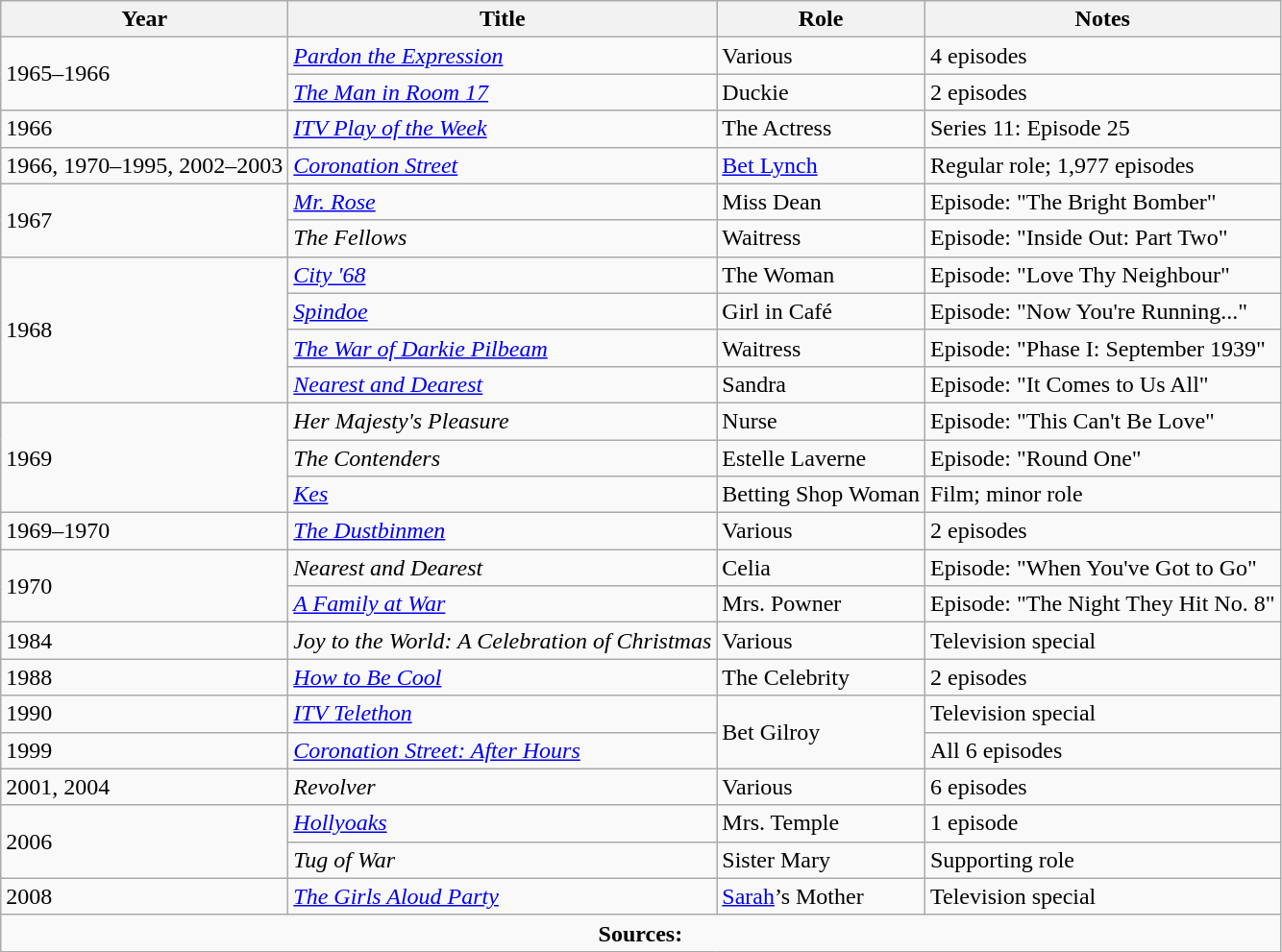<table class="wikitable">
<tr>
<th>Year</th>
<th>Title</th>
<th>Role</th>
<th>Notes</th>
</tr>
<tr>
<td rowspan="2">1965–1966</td>
<td><em><a href='#'>Pardon the Expression</a></em></td>
<td>Various</td>
<td>4 episodes</td>
</tr>
<tr>
<td><em><a href='#'>The Man in Room 17</a></em></td>
<td>Duckie</td>
<td>2 episodes</td>
</tr>
<tr>
<td>1966</td>
<td><em><a href='#'>ITV Play of the Week</a></em></td>
<td>The Actress</td>
<td>Series 11: Episode 25</td>
</tr>
<tr>
<td>1966, 1970–1995, 2002–2003</td>
<td><em><a href='#'>Coronation Street</a></em></td>
<td><a href='#'>Bet Lynch</a></td>
<td>Regular role; 1,977 episodes</td>
</tr>
<tr>
<td rowspan="2">1967</td>
<td><em><a href='#'>Mr. Rose</a></em></td>
<td>Miss Dean</td>
<td>Episode: "The Bright Bomber"</td>
</tr>
<tr>
<td><em>The Fellows</em></td>
<td>Waitress</td>
<td>Episode: "Inside Out: Part Two"</td>
</tr>
<tr>
<td rowspan="4">1968</td>
<td><em><a href='#'>City '68</a></em></td>
<td>The Woman</td>
<td>Episode: "Love Thy Neighbour"</td>
</tr>
<tr>
<td><em><a href='#'>Spindoe</a></em></td>
<td>Girl in Café</td>
<td>Episode: "Now You're Running..."</td>
</tr>
<tr>
<td><em><a href='#'>The War of Darkie Pilbeam</a></em></td>
<td>Waitress</td>
<td>Episode: "Phase I: September 1939"</td>
</tr>
<tr>
<td><em><a href='#'>Nearest and Dearest</a></em></td>
<td>Sandra</td>
<td>Episode: "It Comes to Us All"</td>
</tr>
<tr>
<td rowspan="3">1969</td>
<td><em>Her Majesty's Pleasure</em></td>
<td>Nurse</td>
<td>Episode: "This Can't Be Love"</td>
</tr>
<tr>
<td><em>The Contenders</em></td>
<td>Estelle Laverne</td>
<td>Episode: "Round One"</td>
</tr>
<tr>
<td><em><a href='#'>Kes</a></em></td>
<td>Betting Shop Woman</td>
<td>Film; minor role</td>
</tr>
<tr>
<td>1969–1970</td>
<td><em><a href='#'>The Dustbinmen</a></em></td>
<td>Various</td>
<td>2 episodes</td>
</tr>
<tr>
<td rowspan="2">1970</td>
<td><em>Nearest and Dearest</em></td>
<td>Celia</td>
<td>Episode: "When You've Got to Go"</td>
</tr>
<tr>
<td><em><a href='#'>A Family at War</a></em></td>
<td>Mrs. Powner</td>
<td>Episode: "The Night They Hit No. 8"</td>
</tr>
<tr>
<td>1984</td>
<td><em>Joy to the World: A Celebration of Christmas</em></td>
<td>Various</td>
<td>Television special</td>
</tr>
<tr>
<td>1988</td>
<td><em><a href='#'>How to Be Cool</a></em></td>
<td>The Celebrity</td>
<td>2 episodes</td>
</tr>
<tr>
<td>1990</td>
<td><em><a href='#'>ITV Telethon</a></em></td>
<td rowspan="2">Bet Gilroy</td>
<td>Television special</td>
</tr>
<tr>
<td>1999</td>
<td><em><a href='#'>Coronation Street: After Hours</a></em></td>
<td>All 6 episodes</td>
</tr>
<tr>
<td>2001, 2004</td>
<td><em>Revolver</em></td>
<td>Various</td>
<td>6 episodes</td>
</tr>
<tr>
<td rowspan="2">2006</td>
<td><em><a href='#'>Hollyoaks</a></em></td>
<td>Mrs. Temple</td>
<td>1 episode</td>
</tr>
<tr>
<td><em>Tug of War</em></td>
<td>Sister Mary</td>
<td>Supporting role</td>
</tr>
<tr>
<td>2008</td>
<td><em><a href='#'>The Girls Aloud Party</a></em></td>
<td><a href='#'>Sarah</a>’s Mother</td>
<td>Television special</td>
</tr>
<tr>
<td colspan="4" style="text-align: center;"><strong>Sources:</strong> </td>
</tr>
</table>
